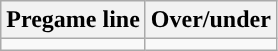<table class="wikitable">
<tr align="center">
<th>Pregame line</th>
<th>Over/under</th>
</tr>
<tr align="center">
<td></td>
<td></td>
</tr>
</table>
